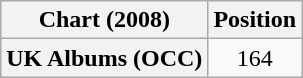<table class="wikitable sortable plainrowheaders">
<tr>
<th>Chart (2008)</th>
<th>Position</th>
</tr>
<tr>
<th scope="row">UK Albums (OCC)</th>
<td style="text-align:center;">164</td>
</tr>
</table>
